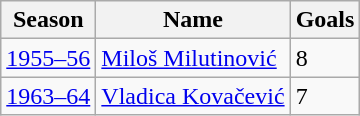<table class="wikitable">
<tr>
<th>Season</th>
<th>Name</th>
<th>Goals</th>
</tr>
<tr>
<td><a href='#'>1955–56</a></td>
<td> <a href='#'>Miloš Milutinović</a></td>
<td>8</td>
</tr>
<tr>
<td><a href='#'>1963–64</a></td>
<td> <a href='#'>Vladica Kovačević</a></td>
<td>7</td>
</tr>
</table>
